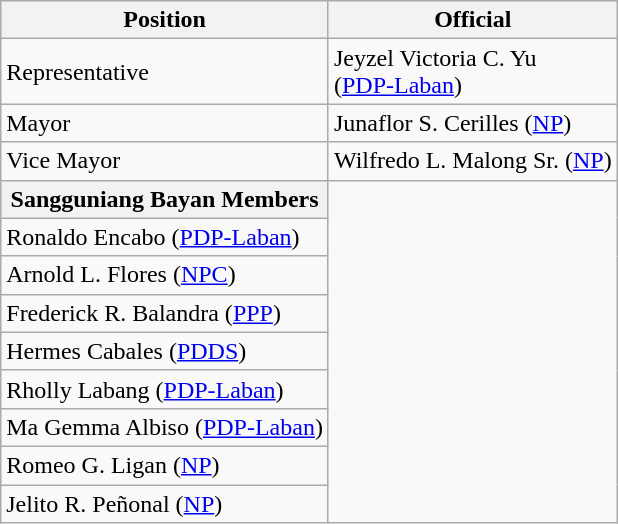<table class="wikitable">
<tr>
<th>Position</th>
<th>Official</th>
</tr>
<tr>
<td>Representative</td>
<td>Jeyzel Victoria C. Yu<br>(<a href='#'>PDP-Laban</a>)</td>
</tr>
<tr>
<td>Mayor</td>
<td>Junaflor S. Cerilles (<a href='#'>NP</a>)</td>
</tr>
<tr>
<td>Vice Mayor</td>
<td>Wilfredo L. Malong Sr. (<a href='#'>NP</a>)</td>
</tr>
<tr>
<th>Sangguniang Bayan Members</th>
</tr>
<tr>
<td>Ronaldo Encabo (<a href='#'>PDP-Laban</a>)</td>
</tr>
<tr>
<td>Arnold L. Flores (<a href='#'>NPC</a>)</td>
</tr>
<tr>
<td>Frederick R. Balandra (<a href='#'>PPP</a>)</td>
</tr>
<tr>
<td>Hermes Cabales (<a href='#'>PDDS</a>)</td>
</tr>
<tr>
<td>Rholly Labang (<a href='#'>PDP-Laban</a>)</td>
</tr>
<tr>
<td>Ma Gemma Albiso (<a href='#'>PDP-Laban</a>)</td>
</tr>
<tr>
<td>Romeo G. Ligan (<a href='#'>NP</a>)</td>
</tr>
<tr>
<td>Jelito R. Peñonal (<a href='#'>NP</a>)</td>
</tr>
</table>
